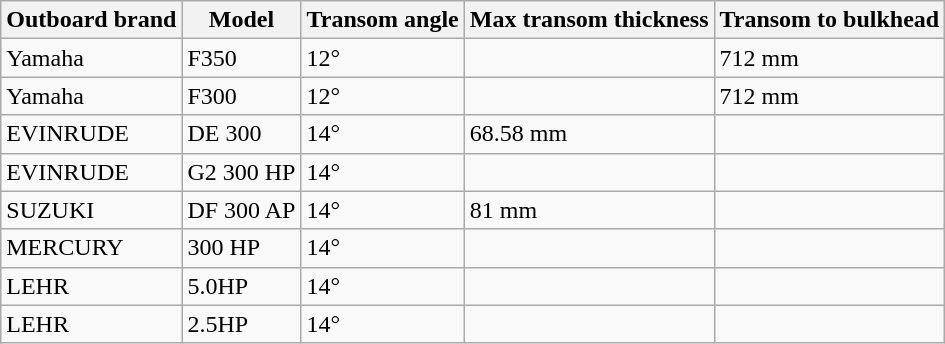<table class="wikitable">
<tr>
<th>Outboard brand</th>
<th>Model</th>
<th>Transom angle</th>
<th>Max transom thickness</th>
<th>Transom to bulkhead</th>
</tr>
<tr>
<td>Yamaha</td>
<td>F350</td>
<td>12°</td>
<td></td>
<td>712 mm</td>
</tr>
<tr>
<td>Yamaha</td>
<td>F300</td>
<td>12°</td>
<td></td>
<td>712 mm</td>
</tr>
<tr>
<td>EVINRUDE</td>
<td>DE 300</td>
<td>14°</td>
<td>68.58 mm</td>
<td></td>
</tr>
<tr>
<td>EVINRUDE</td>
<td>G2 300 HP</td>
<td>14°</td>
<td></td>
<td></td>
</tr>
<tr>
<td>SUZUKI</td>
<td>DF 300 AP</td>
<td>14°</td>
<td>81 mm</td>
<td></td>
</tr>
<tr>
<td>MERCURY</td>
<td>300 HP</td>
<td>14°</td>
<td></td>
<td></td>
</tr>
<tr>
<td>LEHR</td>
<td>5.0HP</td>
<td>14°</td>
<td></td>
<td></td>
</tr>
<tr>
<td>LEHR</td>
<td>2.5HP</td>
<td>14°</td>
<td></td>
<td></td>
</tr>
</table>
